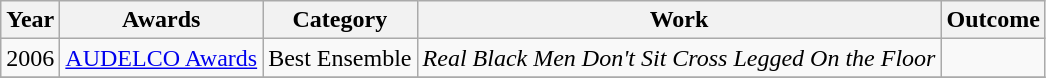<table class="wikitable Sortable">
<tr>
<th>Year</th>
<th>Awards</th>
<th>Category</th>
<th>Work</th>
<th>Outcome</th>
</tr>
<tr>
<td>2006</td>
<td><a href='#'>AUDELCO Awards</a></td>
<td>Best Ensemble</td>
<td><em>Real Black Men Don't Sit Cross Legged On the Floor</em></td>
<td></td>
</tr>
<tr>
</tr>
</table>
